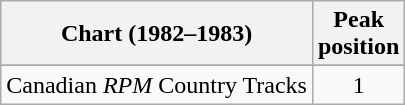<table class="wikitable sortable">
<tr>
<th align="left">Chart (1982–1983)</th>
<th align="center">Peak<br>position</th>
</tr>
<tr>
</tr>
<tr>
<td align="left">Canadian <em>RPM</em> Country Tracks</td>
<td align="center">1</td>
</tr>
</table>
